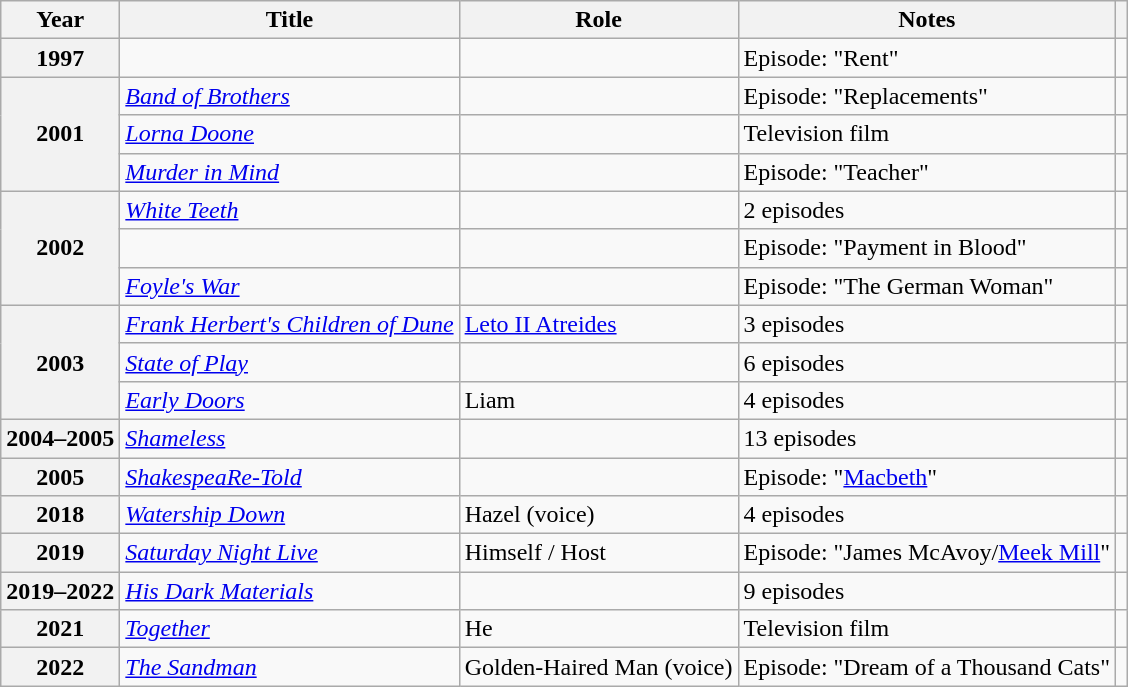<table class="wikitable plainrowheaders sortable" style="margin-right: 0;">
<tr>
<th scope="col">Year</th>
<th scope="col">Title</th>
<th scope="col">Role</th>
<th scope="col" class="unsortable">Notes</th>
<th scope="col" class="unsortable"></th>
</tr>
<tr>
<th scope="row">1997</th>
<td><em></em></td>
<td></td>
<td>Episode: "Rent"</td>
<td style="text-align: center;"></td>
</tr>
<tr>
<th rowspan="3" scope="row">2001</th>
<td><em><a href='#'>Band of Brothers</a></em></td>
<td></td>
<td>Episode: "Replacements"</td>
<td style="text-align: center;"></td>
</tr>
<tr>
<td><em><a href='#'>Lorna Doone</a></em></td>
<td></td>
<td>Television film</td>
<td style="text-align: center;"></td>
</tr>
<tr>
<td><em><a href='#'>Murder in Mind</a></em></td>
<td></td>
<td>Episode: "Teacher"</td>
<td style="text-align: center;"></td>
</tr>
<tr>
<th rowspan="3" scope="row">2002</th>
<td><em><a href='#'>White Teeth</a></em></td>
<td></td>
<td>2 episodes</td>
<td style="text-align: center;"></td>
</tr>
<tr>
<td><em></em></td>
<td></td>
<td>Episode: "Payment in Blood"</td>
<td style="text-align: center;"></td>
</tr>
<tr>
<td><em><a href='#'>Foyle's War</a></em></td>
<td></td>
<td>Episode: "The German Woman"</td>
<td style="text-align: center;"></td>
</tr>
<tr>
<th rowspan="3" scope="row">2003</th>
<td><em><a href='#'>Frank Herbert's Children of Dune</a></em></td>
<td><a href='#'>Leto II Atreides</a></td>
<td>3 episodes</td>
<td style="text-align: center;"></td>
</tr>
<tr>
<td><em><a href='#'>State of Play</a></em></td>
<td></td>
<td>6 episodes</td>
<td style="text-align: center;"></td>
</tr>
<tr>
<td><em><a href='#'>Early Doors</a></em></td>
<td>Liam</td>
<td>4 episodes</td>
<td style="text-align: center;"></td>
</tr>
<tr>
<th scope="row">2004–2005</th>
<td><em><a href='#'>Shameless</a></em></td>
<td></td>
<td>13 episodes</td>
<td style="text-align: center;"></td>
</tr>
<tr>
<th scope="row">2005</th>
<td><em><a href='#'>ShakespeaRe-Told</a></em></td>
<td></td>
<td>Episode: "<a href='#'>Macbeth</a>"</td>
<td style="text-align: center;"></td>
</tr>
<tr>
<th scope="row">2018</th>
<td><em><a href='#'>Watership Down</a></em></td>
<td>Hazel (voice)</td>
<td>4 episodes</td>
<td style="text-align: center;"></td>
</tr>
<tr>
<th scope="row">2019</th>
<td><em><a href='#'>Saturday Night Live</a></em></td>
<td>Himself / Host</td>
<td>Episode: "James McAvoy/<a href='#'>Meek Mill</a>"</td>
<td style="text-align: center;"></td>
</tr>
<tr>
<th scope="row">2019–2022</th>
<td><em><a href='#'>His Dark Materials</a></em></td>
<td></td>
<td>9 episodes</td>
<td style="text-align: center;"></td>
</tr>
<tr>
<th scope="row">2021</th>
<td><em><a href='#'>Together</a></em></td>
<td>He</td>
<td>Television film</td>
<td style="text-align: center;"></td>
</tr>
<tr>
<th scope="row">2022</th>
<td><em><a href='#'>The Sandman</a></em></td>
<td>Golden-Haired Man (voice)</td>
<td>Episode: "Dream of a Thousand Cats"</td>
<td style="text-align: center;"></td>
</tr>
</table>
